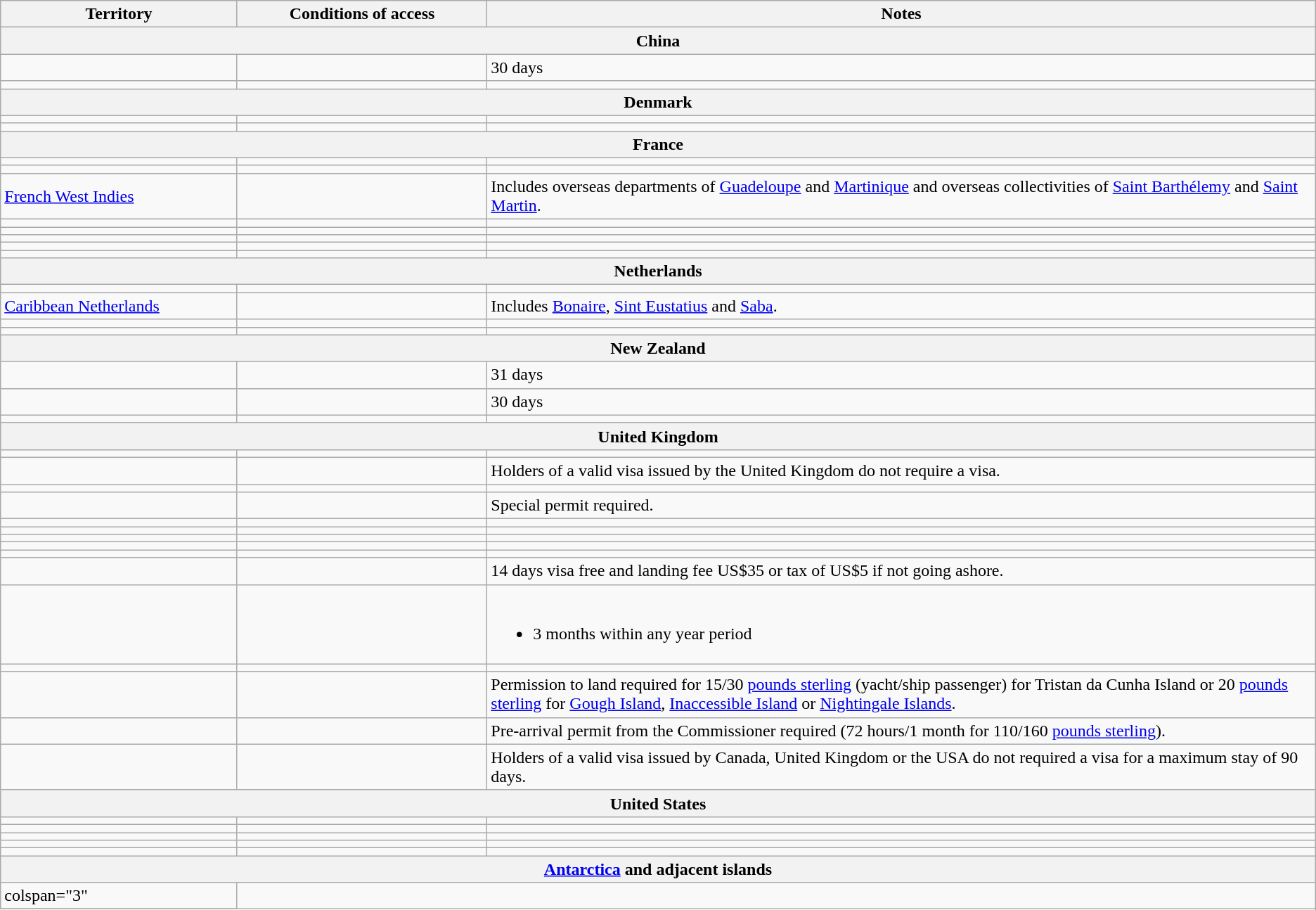<table class="wikitable" style="text-align: left; table-layout: fixed;">
<tr>
<th width="18%">Territory</th>
<th width="19%">Conditions of access</th>
<th>Notes</th>
</tr>
<tr>
<th colspan="3">China</th>
</tr>
<tr>
<td></td>
<td></td>
<td>30 days</td>
</tr>
<tr>
<td></td>
<td></td>
<td></td>
</tr>
<tr>
<th colspan="3">Denmark</th>
</tr>
<tr>
<td></td>
<td></td>
<td></td>
</tr>
<tr>
<td></td>
<td></td>
<td></td>
</tr>
<tr>
<th colspan="3">France</th>
</tr>
<tr>
<td></td>
<td></td>
<td></td>
</tr>
<tr>
<td></td>
<td></td>
<td></td>
</tr>
<tr>
<td> <a href='#'>French West Indies</a></td>
<td></td>
<td>Includes overseas departments of <a href='#'>Guadeloupe</a> and <a href='#'>Martinique</a> and overseas collectivities of <a href='#'>Saint Barthélemy</a> and <a href='#'>Saint Martin</a>.</td>
</tr>
<tr>
<td></td>
<td></td>
<td></td>
</tr>
<tr>
<td></td>
<td></td>
<td></td>
</tr>
<tr>
<td></td>
<td></td>
<td></td>
</tr>
<tr>
<td></td>
<td></td>
<td></td>
</tr>
<tr>
<td></td>
<td></td>
<td></td>
</tr>
<tr>
<th colspan="3">Netherlands</th>
</tr>
<tr>
<td></td>
<td></td>
<td></td>
</tr>
<tr>
<td> <a href='#'>Caribbean Netherlands</a></td>
<td></td>
<td>Includes <a href='#'>Bonaire</a>, <a href='#'>Sint Eustatius</a> and <a href='#'>Saba</a>.</td>
</tr>
<tr>
<td></td>
<td></td>
<td></td>
</tr>
<tr>
<td></td>
<td></td>
<td></td>
</tr>
<tr>
<th colspan="3">New Zealand</th>
</tr>
<tr>
<td></td>
<td></td>
<td>31 days</td>
</tr>
<tr>
<td></td>
<td></td>
<td>30 days</td>
</tr>
<tr>
<td></td>
<td></td>
<td></td>
</tr>
<tr>
<th colspan="3">United Kingdom</th>
</tr>
<tr>
<td></td>
<td></td>
<td></td>
</tr>
<tr>
<td></td>
<td></td>
<td>Holders of a valid visa issued by the United Kingdom do not require a visa.</td>
</tr>
<tr>
<td></td>
<td></td>
<td></td>
</tr>
<tr>
<td></td>
<td></td>
<td>Special permit required.</td>
</tr>
<tr>
<td></td>
<td></td>
<td></td>
</tr>
<tr>
<td></td>
<td></td>
<td></td>
</tr>
<tr>
<td></td>
<td></td>
<td></td>
</tr>
<tr>
<td></td>
<td></td>
<td></td>
</tr>
<tr>
<td></td>
<td></td>
<td></td>
</tr>
<tr>
<td></td>
<td></td>
<td>14 days visa free and landing fee US$35 or tax of US$5 if not going ashore.</td>
</tr>
<tr>
<td></td>
<td></td>
<td><br><ul><li>3 months within any year period</li></ul></td>
</tr>
<tr>
<td></td>
<td></td>
<td></td>
</tr>
<tr>
<td></td>
<td></td>
<td>Permission to land required for 15/30 <a href='#'>pounds sterling</a> (yacht/ship passenger) for Tristan da Cunha Island or 20 <a href='#'>pounds sterling</a> for <a href='#'>Gough Island</a>, <a href='#'>Inaccessible Island</a> or <a href='#'>Nightingale Islands</a>.</td>
</tr>
<tr>
<td></td>
<td></td>
<td>Pre-arrival permit from the Commissioner required (72 hours/1 month for 110/160 <a href='#'>pounds sterling</a>).</td>
</tr>
<tr>
<td></td>
<td></td>
<td>Holders of a valid visa issued by Canada, United Kingdom or the USA do not required a visa for a maximum stay of 90 days.</td>
</tr>
<tr>
<th colspan="3">United States</th>
</tr>
<tr>
<td></td>
<td></td>
<td></td>
</tr>
<tr>
<td></td>
<td></td>
<td></td>
</tr>
<tr>
<td></td>
<td></td>
<td></td>
</tr>
<tr>
<td></td>
<td></td>
<td></td>
</tr>
<tr>
<td></td>
<td></td>
<td></td>
</tr>
<tr>
<th colspan="3"><a href='#'>Antarctica</a> and adjacent islands</th>
</tr>
<tr>
<td>colspan="3" </td>
</tr>
<tr>
</tr>
</table>
